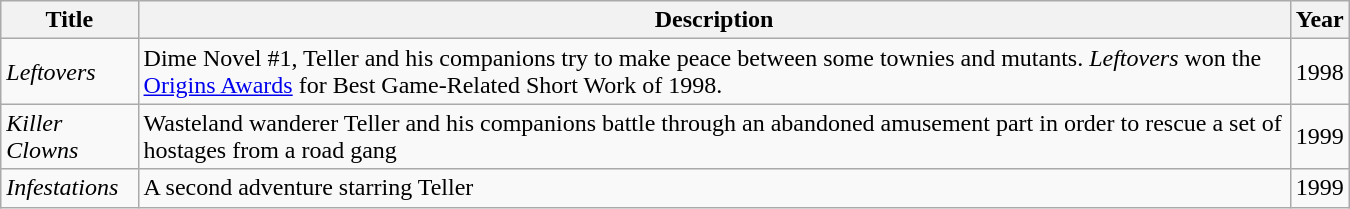<table class="wikitable" style="width: 900px">
<tr>
<th>Title</th>
<th>Description</th>
<th>Year</th>
</tr>
<tr>
<td><em>Leftovers</em></td>
<td>Dime Novel #1, Teller and his companions try to make peace between some townies and mutants. <em>Leftovers</em> won the <a href='#'>Origins Awards</a> for Best Game-Related Short Work of 1998.</td>
<td>1998</td>
</tr>
<tr>
<td><em>Killer Clowns</em></td>
<td>Wasteland wanderer Teller and his companions battle through an abandoned amusement part in order to rescue a set of hostages from a road gang</td>
<td>1999</td>
</tr>
<tr>
<td><em>Infestations</em></td>
<td>A second adventure starring Teller</td>
<td>1999</td>
</tr>
</table>
